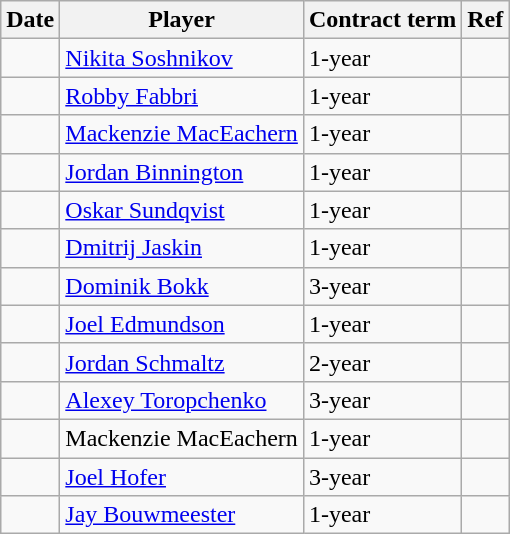<table class="wikitable">
<tr>
<th>Date</th>
<th>Player</th>
<th>Contract term</th>
<th>Ref</th>
</tr>
<tr>
<td></td>
<td><a href='#'>Nikita Soshnikov</a></td>
<td>1-year</td>
<td></td>
</tr>
<tr>
<td></td>
<td><a href='#'>Robby Fabbri</a></td>
<td>1-year</td>
<td></td>
</tr>
<tr>
<td></td>
<td><a href='#'>Mackenzie MacEachern</a></td>
<td>1-year</td>
<td></td>
</tr>
<tr>
<td></td>
<td><a href='#'>Jordan Binnington</a></td>
<td>1-year</td>
<td></td>
</tr>
<tr>
<td></td>
<td><a href='#'>Oskar Sundqvist</a></td>
<td>1-year</td>
<td></td>
</tr>
<tr>
<td></td>
<td><a href='#'>Dmitrij Jaskin</a></td>
<td>1-year</td>
<td></td>
</tr>
<tr>
<td></td>
<td><a href='#'>Dominik Bokk</a></td>
<td>3-year</td>
<td></td>
</tr>
<tr>
<td></td>
<td><a href='#'>Joel Edmundson</a></td>
<td>1-year</td>
<td></td>
</tr>
<tr>
<td></td>
<td><a href='#'>Jordan Schmaltz</a></td>
<td>2-year</td>
<td></td>
</tr>
<tr>
<td></td>
<td><a href='#'>Alexey Toropchenko</a></td>
<td>3-year</td>
<td></td>
</tr>
<tr>
<td></td>
<td>Mackenzie MacEachern</td>
<td>1-year</td>
<td></td>
</tr>
<tr>
<td></td>
<td><a href='#'>Joel Hofer</a></td>
<td>3-year</td>
<td></td>
</tr>
<tr>
<td></td>
<td><a href='#'>Jay Bouwmeester</a></td>
<td>1-year</td>
<td></td>
</tr>
</table>
